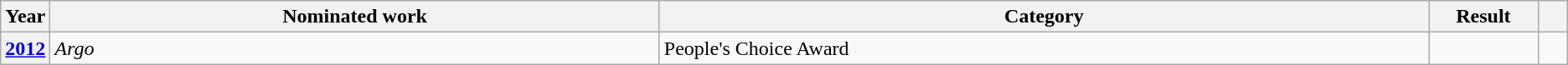<table class="wikitable">
<tr>
<th scope="col" style="width:1em;">Year</th>
<th scope="col" style="width:30em;">Nominated work</th>
<th scope="col" style="width:38em;">Category</th>
<th scope="col" style="width:5em;">Result</th>
<th scope="col" style="width:1em;"></th>
</tr>
<tr>
<th scope="row"><a href='#'>2012</a></th>
<td><em>Argo</em></td>
<td>People's Choice Award</td>
<td></td>
<td style="text-align:center;"></td>
</tr>
</table>
